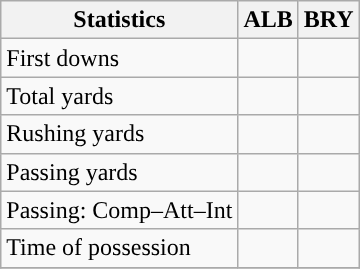<table class="wikitable" style="float: left;">
<tr>
<th>Statistics</th>
<th>ALB</th>
<th>BRY</th>
</tr>
<tr>
<td>First downs</td>
<td></td>
<td></td>
</tr>
<tr>
<td>Total yards</td>
<td></td>
<td></td>
</tr>
<tr>
<td>Rushing yards</td>
<td></td>
<td></td>
</tr>
<tr>
<td>Passing yards</td>
<td></td>
<td></td>
</tr>
<tr>
<td>Passing: Comp–Att–Int</td>
<td></td>
<td></td>
</tr>
<tr>
<td>Time of possession</td>
<td></td>
<td></td>
</tr>
<tr>
</tr>
</table>
